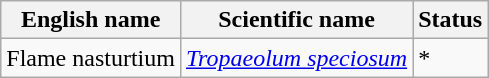<table class="wikitable" |>
<tr>
<th>English name</th>
<th>Scientific name</th>
<th>Status</th>
</tr>
<tr>
<td>Flame nasturtium</td>
<td><em><a href='#'>Tropaeolum speciosum</a></em></td>
<td>*</td>
</tr>
</table>
